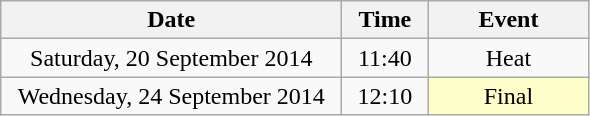<table class = "wikitable" style="text-align:center;">
<tr>
<th width=220>Date</th>
<th width=50>Time</th>
<th width=100>Event</th>
</tr>
<tr>
<td>Saturday, 20 September 2014</td>
<td>11:40</td>
<td>Heat</td>
</tr>
<tr>
<td>Wednesday, 24 September 2014</td>
<td>12:10</td>
<td bgcolor=ffffcc>Final</td>
</tr>
</table>
